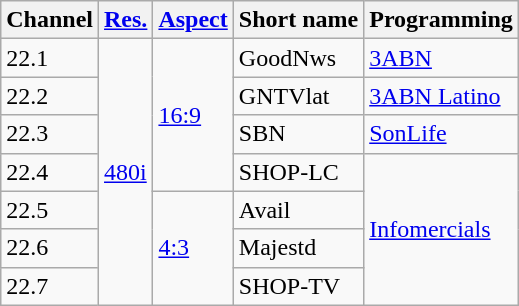<table class="wikitable">
<tr>
<th scope = "col">Channel</th>
<th scope = "col"><a href='#'>Res.</a></th>
<th scope = "col"><a href='#'>Aspect</a></th>
<th scope = "col">Short name</th>
<th scope = "col">Programming</th>
</tr>
<tr>
<td>22.1</td>
<td rowspan=7><a href='#'>480i</a></td>
<td rowspan=4><a href='#'>16:9</a></td>
<td>GoodNws</td>
<td><a href='#'>3ABN</a></td>
</tr>
<tr>
<td>22.2</td>
<td>GNTVlat</td>
<td><a href='#'>3ABN Latino</a></td>
</tr>
<tr>
<td>22.3</td>
<td>SBN</td>
<td><a href='#'>SonLife</a></td>
</tr>
<tr>
<td>22.4</td>
<td>SHOP-LC</td>
<td rowspan=4><a href='#'>Infomercials</a></td>
</tr>
<tr>
<td>22.5</td>
<td rowspan=3><a href='#'>4:3</a></td>
<td>Avail</td>
</tr>
<tr>
<td>22.6</td>
<td>Majestd</td>
</tr>
<tr>
<td>22.7</td>
<td>SHOP-TV</td>
</tr>
</table>
